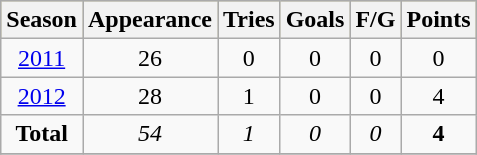<table class="wikitable" style="text-align:center;">
<tr style="background:#bdb76b;">
<th>Season</th>
<th>Appearance</th>
<th>Tries</th>
<th>Goals</th>
<th>F/G</th>
<th>Points</th>
</tr>
<tr>
<td><a href='#'>2011</a></td>
<td>26</td>
<td>0</td>
<td>0</td>
<td>0</td>
<td>0</td>
</tr>
<tr>
<td><a href='#'>2012</a></td>
<td>28</td>
<td>1</td>
<td>0</td>
<td>0</td>
<td>4</td>
</tr>
<tr>
<td><strong>Total</strong></td>
<td><em>54</em></td>
<td><em>1</em></td>
<td><em>0</em></td>
<td><em>0</em></td>
<td><strong>4</strong></td>
</tr>
<tr>
</tr>
</table>
